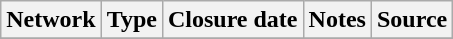<table class="wikitable sortable">
<tr>
<th>Network</th>
<th>Type</th>
<th>Closure date</th>
<th>Notes</th>
<th>Source</th>
</tr>
<tr>
</tr>
</table>
